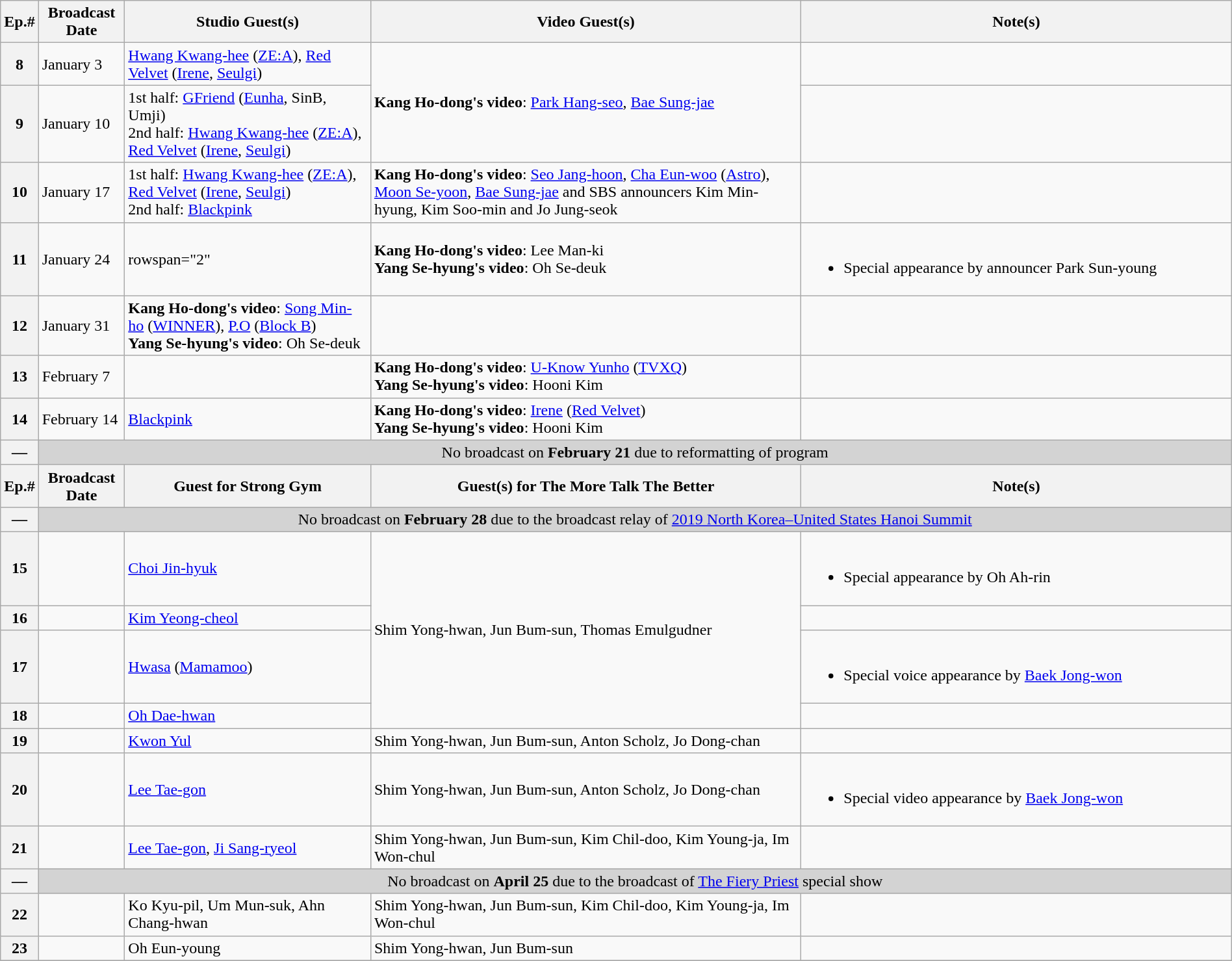<table Class ="wikitable" style="width: 100%" style="text-align:center">
<tr>
<th width=3%>Ep.#</th>
<th width=7%>Broadcast Date</th>
<th width=20%>Studio Guest(s)</th>
<th width=35%>Video Guest(s)</th>
<th width=35%>Note(s)</th>
</tr>
<tr>
<th>8</th>
<td>January 3</td>
<td><a href='#'>Hwang Kwang-hee</a> (<a href='#'>ZE:A</a>), <a href='#'>Red Velvet</a> (<a href='#'>Irene</a>, <a href='#'>Seulgi</a>)</td>
<td rowspan="2"><strong>Kang Ho-dong's video</strong>: <a href='#'>Park Hang-seo</a>, <a href='#'>Bae Sung-jae</a></td>
<td></td>
</tr>
<tr>
<th>9</th>
<td>January 10</td>
<td>1st half: <a href='#'>GFriend</a> (<a href='#'>Eunha</a>, SinB, Umji)<br>2nd half: <a href='#'>Hwang Kwang-hee</a> (<a href='#'>ZE:A</a>), <a href='#'>Red Velvet</a> (<a href='#'>Irene</a>, <a href='#'>Seulgi</a>)</td>
<td></td>
</tr>
<tr>
<th>10</th>
<td>January 17</td>
<td>1st half: <a href='#'>Hwang Kwang-hee</a> (<a href='#'>ZE:A</a>), <a href='#'>Red Velvet</a> (<a href='#'>Irene</a>, <a href='#'>Seulgi</a>)<br>2nd half: <a href='#'>Blackpink</a></td>
<td><strong>Kang Ho-dong's video</strong>: <a href='#'>Seo Jang-hoon</a>, <a href='#'>Cha Eun-woo</a> (<a href='#'>Astro</a>), <a href='#'>Moon Se-yoon</a>, <a href='#'>Bae Sung-jae</a> and SBS announcers Kim Min-hyung, Kim Soo-min and Jo Jung-seok</td>
<td></td>
</tr>
<tr>
<th>11</th>
<td>January 24</td>
<td>rowspan="2" </td>
<td><strong>Kang Ho-dong's video</strong>: Lee Man-ki<br><strong>Yang Se-hyung's video</strong>: Oh Se-deuk</td>
<td><br><ul><li>Special appearance by announcer Park Sun-young</li></ul></td>
</tr>
<tr>
<th>12</th>
<td>January 31</td>
<td><strong>Kang Ho-dong's video</strong>: <a href='#'>Song Min-ho</a> (<a href='#'>WINNER</a>), <a href='#'>P.O</a> (<a href='#'>Block B</a>)<br><strong>Yang Se-hyung's video</strong>: Oh Se-deuk</td>
<td></td>
</tr>
<tr>
<th>13</th>
<td>February 7</td>
<td></td>
<td><strong>Kang Ho-dong's video</strong>: <a href='#'>U-Know Yunho</a> (<a href='#'>TVXQ</a>)<br><strong>Yang Se-hyung's video</strong>: Hooni Kim</td>
<td></td>
</tr>
<tr>
<th>14</th>
<td>February 14</td>
<td><a href='#'>Blackpink</a></td>
<td><strong>Kang Ho-dong's video</strong>: <a href='#'>Irene</a> (<a href='#'>Red Velvet</a>)<br><strong>Yang Se-hyung's video</strong>: Hooni Kim</td>
<td></td>
</tr>
<tr>
<th><strong>—</strong></th>
<td colspan="5" style="text-align:center;background:Lightgray">No broadcast on <strong>February 21</strong> due to reformatting of program</td>
</tr>
<tr>
<th>Ep.#</th>
<th>Broadcast Date</th>
<th>Guest for Strong Gym</th>
<th>Guest(s) for The More Talk The Better</th>
<th>Note(s)</th>
</tr>
<tr>
<th><strong>—</strong></th>
<td colspan="4" style="text-align:center;background:Lightgray">No broadcast on <strong>February 28</strong> due to the broadcast relay of <a href='#'>2019 North Korea–United States Hanoi Summit</a></td>
</tr>
<tr>
<th>15</th>
<td></td>
<td><a href='#'>Choi Jin-hyuk</a></td>
<td rowspan="4">Shim Yong-hwan, Jun Bum-sun, Thomas Emulgudner</td>
<td><br><ul><li>Special appearance by Oh Ah-rin</li></ul></td>
</tr>
<tr>
<th>16</th>
<td></td>
<td><a href='#'>Kim Yeong-cheol</a></td>
<td></td>
</tr>
<tr>
<th>17</th>
<td></td>
<td><a href='#'>Hwasa</a> (<a href='#'>Mamamoo</a>)</td>
<td><br><ul><li>Special voice appearance by <a href='#'>Baek Jong-won</a></li></ul></td>
</tr>
<tr>
<th>18</th>
<td></td>
<td><a href='#'>Oh Dae-hwan</a></td>
<td></td>
</tr>
<tr>
<th>19</th>
<td></td>
<td><a href='#'>Kwon Yul</a></td>
<td>Shim Yong-hwan, Jun Bum-sun, Anton Scholz, Jo Dong-chan</td>
<td></td>
</tr>
<tr>
<th>20</th>
<td></td>
<td><a href='#'>Lee Tae-gon</a></td>
<td>Shim Yong-hwan, Jun Bum-sun, Anton Scholz, Jo Dong-chan</td>
<td><br><ul><li>Special video appearance by <a href='#'>Baek Jong-won</a></li></ul></td>
</tr>
<tr>
<th>21</th>
<td></td>
<td><a href='#'>Lee Tae-gon</a>, <a href='#'>Ji Sang-ryeol</a></td>
<td>Shim Yong-hwan, Jun Bum-sun, Kim Chil-doo, Kim Young-ja, Im Won-chul</td>
<td></td>
</tr>
<tr>
<th><strong>—</strong></th>
<td colspan="4" style="text-align:center;background:Lightgray">No broadcast on <strong>April 25</strong> due to the broadcast of <a href='#'>The Fiery Priest</a> special show</td>
</tr>
<tr>
<th>22</th>
<td></td>
<td>Ko Kyu-pil, Um Mun-suk, Ahn Chang-hwan</td>
<td>Shim Yong-hwan, Jun Bum-sun, Kim Chil-doo, Kim Young-ja, Im Won-chul</td>
<td></td>
</tr>
<tr>
<th>23</th>
<td></td>
<td>Oh Eun-young</td>
<td>Shim Yong-hwan, Jun Bum-sun</td>
<td></td>
</tr>
<tr>
</tr>
</table>
